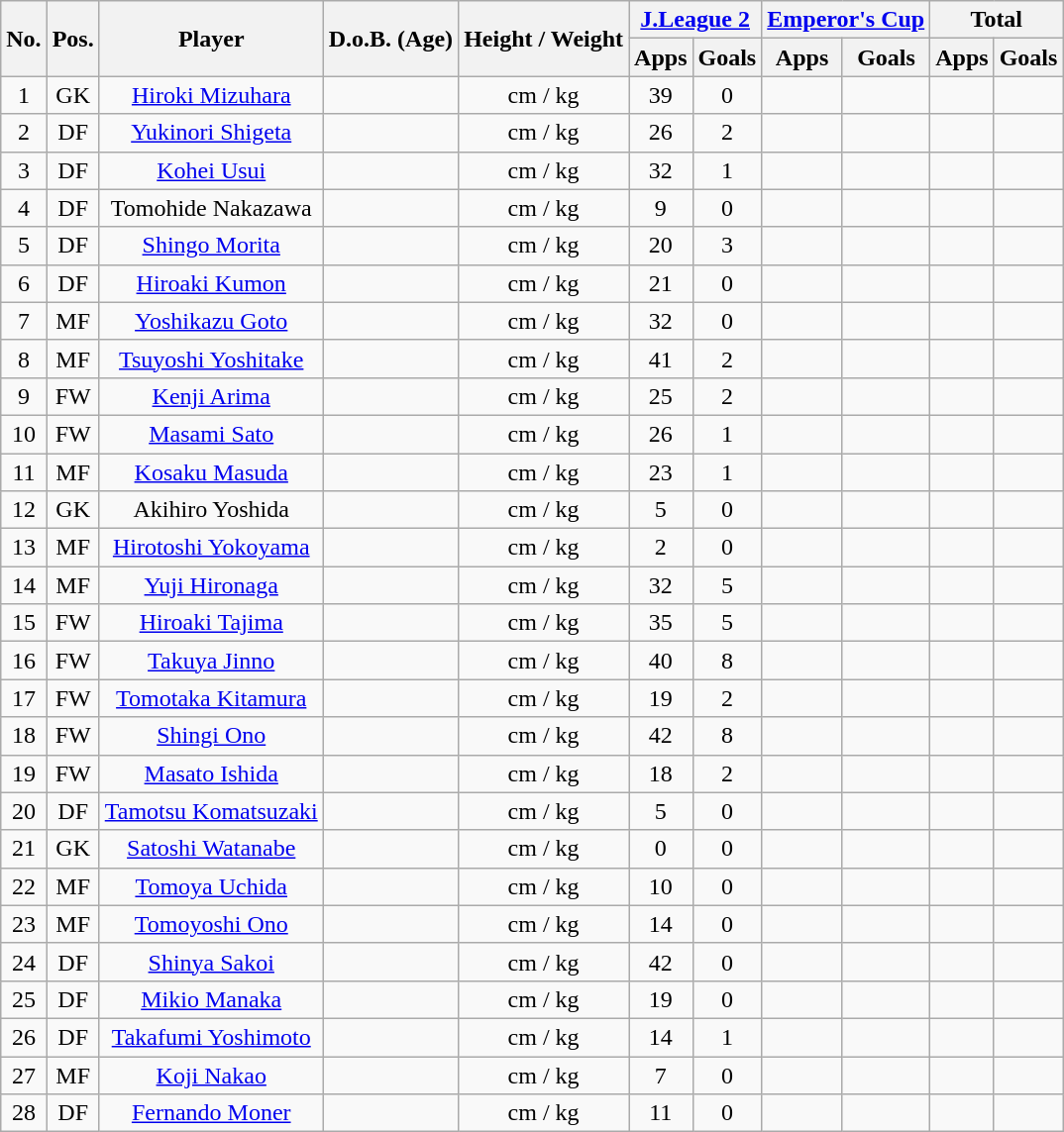<table class="wikitable" style="text-align:center;">
<tr>
<th rowspan="2">No.</th>
<th rowspan="2">Pos.</th>
<th rowspan="2">Player</th>
<th rowspan="2">D.o.B. (Age)</th>
<th rowspan="2">Height / Weight</th>
<th colspan="2"><a href='#'>J.League 2</a></th>
<th colspan="2"><a href='#'>Emperor's Cup</a></th>
<th colspan="2">Total</th>
</tr>
<tr>
<th>Apps</th>
<th>Goals</th>
<th>Apps</th>
<th>Goals</th>
<th>Apps</th>
<th>Goals</th>
</tr>
<tr>
<td>1</td>
<td>GK</td>
<td><a href='#'>Hiroki Mizuhara</a></td>
<td></td>
<td>cm / kg</td>
<td>39</td>
<td>0</td>
<td></td>
<td></td>
<td></td>
<td></td>
</tr>
<tr>
<td>2</td>
<td>DF</td>
<td><a href='#'>Yukinori Shigeta</a></td>
<td></td>
<td>cm / kg</td>
<td>26</td>
<td>2</td>
<td></td>
<td></td>
<td></td>
<td></td>
</tr>
<tr>
<td>3</td>
<td>DF</td>
<td><a href='#'>Kohei Usui</a></td>
<td></td>
<td>cm / kg</td>
<td>32</td>
<td>1</td>
<td></td>
<td></td>
<td></td>
<td></td>
</tr>
<tr>
<td>4</td>
<td>DF</td>
<td>Tomohide Nakazawa</td>
<td></td>
<td>cm / kg</td>
<td>9</td>
<td>0</td>
<td></td>
<td></td>
<td></td>
<td></td>
</tr>
<tr>
<td>5</td>
<td>DF</td>
<td><a href='#'>Shingo Morita</a></td>
<td></td>
<td>cm / kg</td>
<td>20</td>
<td>3</td>
<td></td>
<td></td>
<td></td>
<td></td>
</tr>
<tr>
<td>6</td>
<td>DF</td>
<td><a href='#'>Hiroaki Kumon</a></td>
<td></td>
<td>cm / kg</td>
<td>21</td>
<td>0</td>
<td></td>
<td></td>
<td></td>
<td></td>
</tr>
<tr>
<td>7</td>
<td>MF</td>
<td><a href='#'>Yoshikazu Goto</a></td>
<td></td>
<td>cm / kg</td>
<td>32</td>
<td>0</td>
<td></td>
<td></td>
<td></td>
<td></td>
</tr>
<tr>
<td>8</td>
<td>MF</td>
<td><a href='#'>Tsuyoshi Yoshitake</a></td>
<td></td>
<td>cm / kg</td>
<td>41</td>
<td>2</td>
<td></td>
<td></td>
<td></td>
<td></td>
</tr>
<tr>
<td>9</td>
<td>FW</td>
<td><a href='#'>Kenji Arima</a></td>
<td></td>
<td>cm / kg</td>
<td>25</td>
<td>2</td>
<td></td>
<td></td>
<td></td>
<td></td>
</tr>
<tr>
<td>10</td>
<td>FW</td>
<td><a href='#'>Masami Sato</a></td>
<td></td>
<td>cm / kg</td>
<td>26</td>
<td>1</td>
<td></td>
<td></td>
<td></td>
<td></td>
</tr>
<tr>
<td>11</td>
<td>MF</td>
<td><a href='#'>Kosaku Masuda</a></td>
<td></td>
<td>cm / kg</td>
<td>23</td>
<td>1</td>
<td></td>
<td></td>
<td></td>
<td></td>
</tr>
<tr>
<td>12</td>
<td>GK</td>
<td>Akihiro Yoshida</td>
<td></td>
<td>cm / kg</td>
<td>5</td>
<td>0</td>
<td></td>
<td></td>
<td></td>
<td></td>
</tr>
<tr>
<td>13</td>
<td>MF</td>
<td><a href='#'>Hirotoshi Yokoyama</a></td>
<td></td>
<td>cm / kg</td>
<td>2</td>
<td>0</td>
<td></td>
<td></td>
<td></td>
<td></td>
</tr>
<tr>
<td>14</td>
<td>MF</td>
<td><a href='#'>Yuji Hironaga</a></td>
<td></td>
<td>cm / kg</td>
<td>32</td>
<td>5</td>
<td></td>
<td></td>
<td></td>
<td></td>
</tr>
<tr>
<td>15</td>
<td>FW</td>
<td><a href='#'>Hiroaki Tajima</a></td>
<td></td>
<td>cm / kg</td>
<td>35</td>
<td>5</td>
<td></td>
<td></td>
<td></td>
<td></td>
</tr>
<tr>
<td>16</td>
<td>FW</td>
<td><a href='#'>Takuya Jinno</a></td>
<td></td>
<td>cm / kg</td>
<td>40</td>
<td>8</td>
<td></td>
<td></td>
<td></td>
<td></td>
</tr>
<tr>
<td>17</td>
<td>FW</td>
<td><a href='#'>Tomotaka Kitamura</a></td>
<td></td>
<td>cm / kg</td>
<td>19</td>
<td>2</td>
<td></td>
<td></td>
<td></td>
<td></td>
</tr>
<tr>
<td>18</td>
<td>FW</td>
<td><a href='#'>Shingi Ono</a></td>
<td></td>
<td>cm / kg</td>
<td>42</td>
<td>8</td>
<td></td>
<td></td>
<td></td>
<td></td>
</tr>
<tr>
<td>19</td>
<td>FW</td>
<td><a href='#'>Masato Ishida</a></td>
<td></td>
<td>cm / kg</td>
<td>18</td>
<td>2</td>
<td></td>
<td></td>
<td></td>
<td></td>
</tr>
<tr>
<td>20</td>
<td>DF</td>
<td><a href='#'>Tamotsu Komatsuzaki</a></td>
<td></td>
<td>cm / kg</td>
<td>5</td>
<td>0</td>
<td></td>
<td></td>
<td></td>
<td></td>
</tr>
<tr>
<td>21</td>
<td>GK</td>
<td><a href='#'>Satoshi Watanabe</a></td>
<td></td>
<td>cm / kg</td>
<td>0</td>
<td>0</td>
<td></td>
<td></td>
<td></td>
<td></td>
</tr>
<tr>
<td>22</td>
<td>MF</td>
<td><a href='#'>Tomoya Uchida</a></td>
<td></td>
<td>cm / kg</td>
<td>10</td>
<td>0</td>
<td></td>
<td></td>
<td></td>
<td></td>
</tr>
<tr>
<td>23</td>
<td>MF</td>
<td><a href='#'>Tomoyoshi Ono</a></td>
<td></td>
<td>cm / kg</td>
<td>14</td>
<td>0</td>
<td></td>
<td></td>
<td></td>
<td></td>
</tr>
<tr>
<td>24</td>
<td>DF</td>
<td><a href='#'>Shinya Sakoi</a></td>
<td></td>
<td>cm / kg</td>
<td>42</td>
<td>0</td>
<td></td>
<td></td>
<td></td>
<td></td>
</tr>
<tr>
<td>25</td>
<td>DF</td>
<td><a href='#'>Mikio Manaka</a></td>
<td></td>
<td>cm / kg</td>
<td>19</td>
<td>0</td>
<td></td>
<td></td>
<td></td>
<td></td>
</tr>
<tr>
<td>26</td>
<td>DF</td>
<td><a href='#'>Takafumi Yoshimoto</a></td>
<td></td>
<td>cm / kg</td>
<td>14</td>
<td>1</td>
<td></td>
<td></td>
<td></td>
<td></td>
</tr>
<tr>
<td>27</td>
<td>MF</td>
<td><a href='#'>Koji Nakao</a></td>
<td></td>
<td>cm / kg</td>
<td>7</td>
<td>0</td>
<td></td>
<td></td>
<td></td>
<td></td>
</tr>
<tr>
<td>28</td>
<td>DF</td>
<td><a href='#'>Fernando Moner</a></td>
<td></td>
<td>cm / kg</td>
<td>11</td>
<td>0</td>
<td></td>
<td></td>
<td></td>
<td></td>
</tr>
</table>
